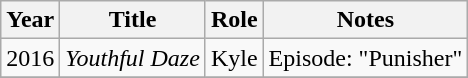<table class="wikitable sortable">
<tr>
<th>Year</th>
<th>Title</th>
<th>Role</th>
<th>Notes</th>
</tr>
<tr>
<td>2016</td>
<td><em>Youthful Daze</em></td>
<td>Kyle</td>
<td>Episode: "Punisher"</td>
</tr>
<tr>
</tr>
</table>
